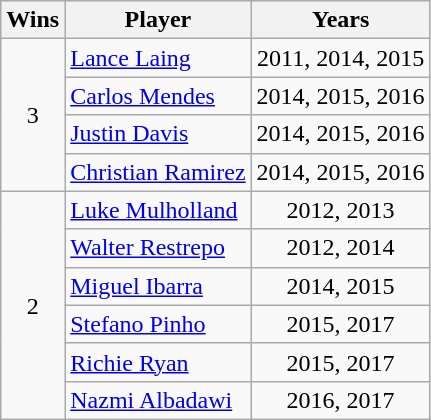<table class="wikitable" style="text-align:center;">
<tr>
<th>Wins</th>
<th>Player</th>
<th>Years</th>
</tr>
<tr>
<td rowspan="4">3</td>
<td style="text-align:left;"> <a href='#'>Lance Laing</a></td>
<td>2011, 2014, 2015</td>
</tr>
<tr>
<td style="text-align:left;"> <a href='#'>Carlos Mendes</a></td>
<td>2014, 2015, 2016</td>
</tr>
<tr>
<td style="text-align:left;"> <a href='#'>Justin Davis</a></td>
<td>2014, 2015, 2016</td>
</tr>
<tr>
<td style="text-align:left;"> <a href='#'>Christian Ramirez</a></td>
<td>2014, 2015, 2016</td>
</tr>
<tr>
<td rowspan="6">2</td>
<td style="text-align:left;"> <a href='#'>Luke Mulholland</a></td>
<td>2012, 2013</td>
</tr>
<tr>
<td style="text-align:left;"> <a href='#'>Walter Restrepo</a></td>
<td>2012, 2014</td>
</tr>
<tr>
<td style="text-align:left;"> <a href='#'>Miguel Ibarra</a></td>
<td>2014, 2015</td>
</tr>
<tr>
<td style="text-align:left;"> <a href='#'>Stefano Pinho</a></td>
<td>2015, 2017</td>
</tr>
<tr>
<td style="text-align:left;"> <a href='#'>Richie Ryan</a></td>
<td>2015, 2017</td>
</tr>
<tr>
<td style="text-align:left;"> <a href='#'>Nazmi Albadawi</a></td>
<td>2016, 2017</td>
</tr>
</table>
